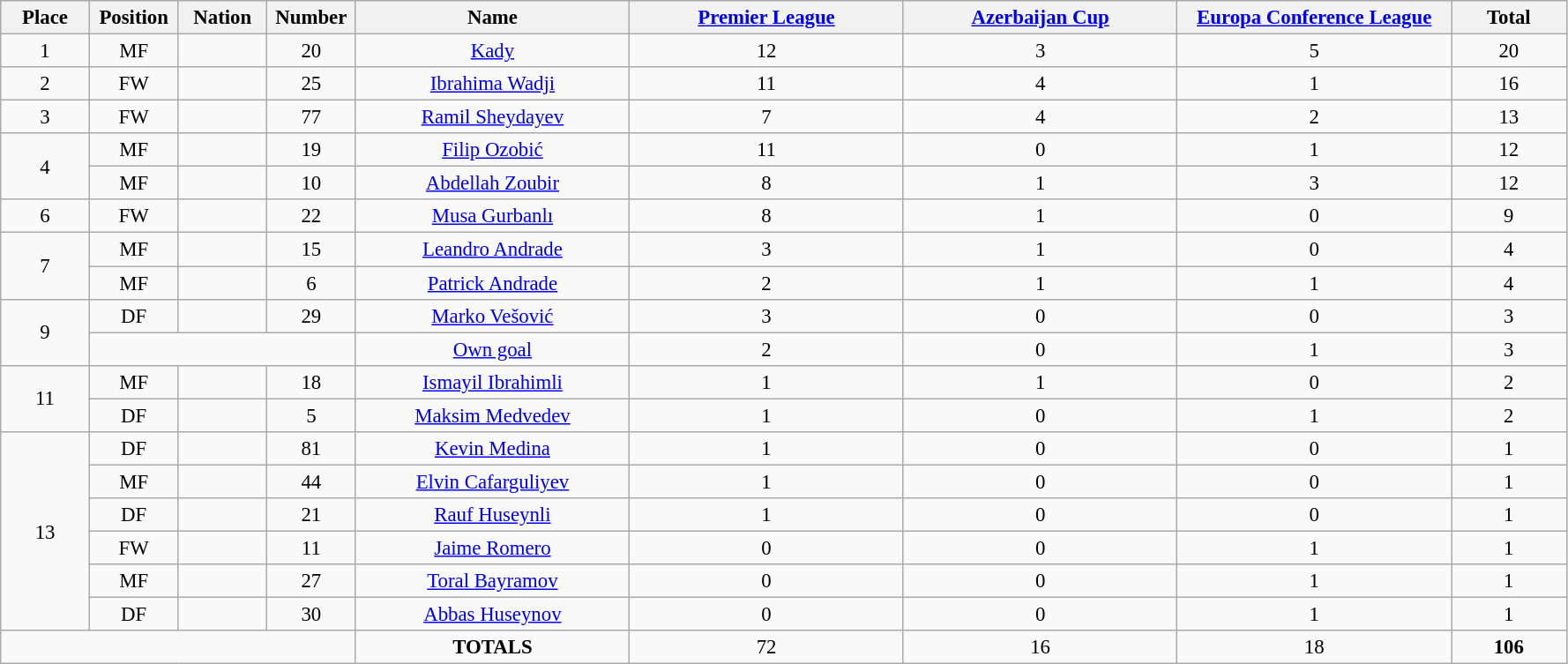<table class="wikitable" style="font-size: 95%; text-align: center;">
<tr>
<th width=60>Place</th>
<th width=60>Position</th>
<th width=60>Nation</th>
<th width=60>Number</th>
<th width=200>Name</th>
<th width=200><a href='#'>Premier League</a></th>
<th width=200><a href='#'>Azerbaijan Cup</a></th>
<th width=200><a href='#'>Europa Conference League</a></th>
<th width=80><strong>Total</strong></th>
</tr>
<tr>
<td>1</td>
<td>MF</td>
<td></td>
<td>20</td>
<td><a href='#'>Kady</a></td>
<td>12</td>
<td>3</td>
<td>5</td>
<td>20</td>
</tr>
<tr>
<td>2</td>
<td>FW</td>
<td></td>
<td>25</td>
<td><a href='#'>Ibrahima Wadji</a></td>
<td>11</td>
<td>4</td>
<td>1</td>
<td>16</td>
</tr>
<tr>
<td>3</td>
<td>FW</td>
<td></td>
<td>77</td>
<td><a href='#'>Ramil Sheydayev</a></td>
<td>7</td>
<td>4</td>
<td>2</td>
<td>13</td>
</tr>
<tr>
<td rowspan="2">4</td>
<td>MF</td>
<td></td>
<td>19</td>
<td><a href='#'>Filip Ozobić</a></td>
<td>11</td>
<td>0</td>
<td>1</td>
<td>12</td>
</tr>
<tr>
<td>MF</td>
<td></td>
<td>10</td>
<td><a href='#'>Abdellah Zoubir</a></td>
<td>8</td>
<td>1</td>
<td>3</td>
<td>12</td>
</tr>
<tr>
<td>6</td>
<td>FW</td>
<td></td>
<td>22</td>
<td><a href='#'>Musa Gurbanlı</a></td>
<td>8</td>
<td>1</td>
<td>0</td>
<td>9</td>
</tr>
<tr>
<td rowspan="2">7</td>
<td>MF</td>
<td></td>
<td>15</td>
<td><a href='#'>Leandro Andrade</a></td>
<td>3</td>
<td>1</td>
<td>0</td>
<td>4</td>
</tr>
<tr>
<td>MF</td>
<td></td>
<td>6</td>
<td><a href='#'>Patrick Andrade</a></td>
<td>2</td>
<td>1</td>
<td>1</td>
<td>4</td>
</tr>
<tr>
<td rowspan="2">9</td>
<td>DF</td>
<td></td>
<td>29</td>
<td><a href='#'>Marko Vešović</a></td>
<td>3</td>
<td>0</td>
<td>0</td>
<td>3</td>
</tr>
<tr>
<td colspan="3"></td>
<td><a href='#'>Own goal</a></td>
<td>2</td>
<td>0</td>
<td>1</td>
<td>3</td>
</tr>
<tr>
<td rowspan="2">11</td>
<td>MF</td>
<td></td>
<td>18</td>
<td><a href='#'>Ismayil Ibrahimli</a></td>
<td>1</td>
<td>1</td>
<td>0</td>
<td>2</td>
</tr>
<tr>
<td>DF</td>
<td></td>
<td>5</td>
<td><a href='#'>Maksim Medvedev</a></td>
<td>1</td>
<td>0</td>
<td>1</td>
<td>2</td>
</tr>
<tr>
<td rowspan="6">13</td>
<td>DF</td>
<td></td>
<td>81</td>
<td><a href='#'>Kevin Medina</a></td>
<td>1</td>
<td>0</td>
<td>0</td>
<td>1</td>
</tr>
<tr>
<td>MF</td>
<td></td>
<td>44</td>
<td><a href='#'>Elvin Cafarguliyev</a></td>
<td>1</td>
<td>0</td>
<td>0</td>
<td>1</td>
</tr>
<tr>
<td>DF</td>
<td></td>
<td>21</td>
<td><a href='#'>Rauf Huseynli</a></td>
<td>1</td>
<td>0</td>
<td>0</td>
<td>1</td>
</tr>
<tr>
<td>FW</td>
<td></td>
<td>11</td>
<td><a href='#'>Jaime Romero</a></td>
<td>0</td>
<td>0</td>
<td>1</td>
<td>1</td>
</tr>
<tr>
<td>MF</td>
<td></td>
<td>27</td>
<td><a href='#'>Toral Bayramov</a></td>
<td>0</td>
<td>0</td>
<td>1</td>
<td>1</td>
</tr>
<tr>
<td>DF</td>
<td></td>
<td>30</td>
<td><a href='#'>Abbas Huseynov</a></td>
<td>0</td>
<td>0</td>
<td>1</td>
<td>1</td>
</tr>
<tr>
<td colspan="4"></td>
<td><strong>TOTALS</strong></td>
<td>72</td>
<td>16</td>
<td>18</td>
<td><strong>106</strong></td>
</tr>
</table>
